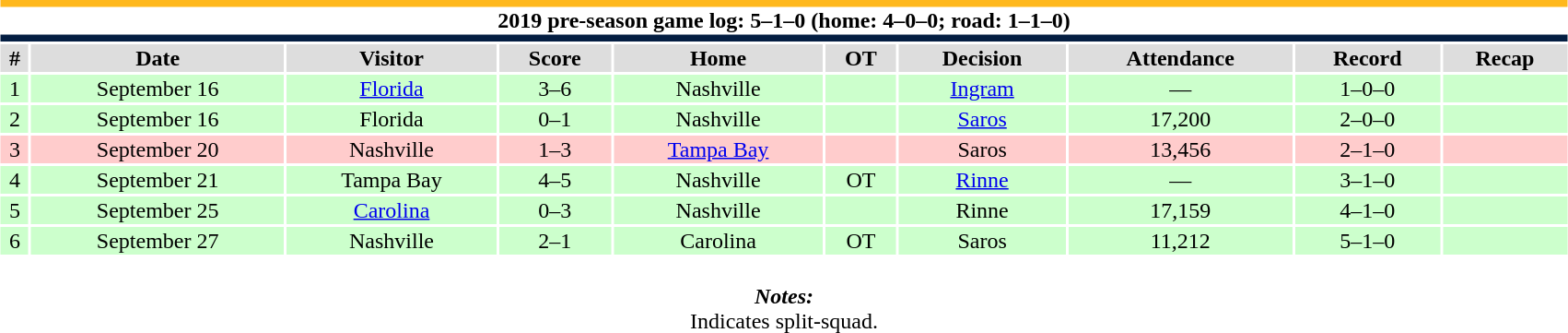<table class="toccolours collapsible collapsed" style="width:90%; clear:both; margin:1.5em auto; text-align:center;">
<tr>
<th colspan="10" style="background:#FFFFFF; border-top:#FFB81C 5px solid; border-bottom:#041E42 5px solid;">2019 pre-season game log: 5–1–0 (home: 4–0–0; road: 1–1–0)</th>
</tr>
<tr style="background:#ddd;">
<th>#</th>
<th>Date</th>
<th>Visitor</th>
<th>Score</th>
<th>Home</th>
<th>OT</th>
<th>Decision</th>
<th>Attendance</th>
<th>Record</th>
<th>Recap</th>
</tr>
<tr style="background:#cfc;">
<td>1</td>
<td>September 16</td>
<td><a href='#'>Florida</a></td>
<td>3–6</td>
<td>Nashville</td>
<td></td>
<td><a href='#'>Ingram</a></td>
<td>—</td>
<td>1–0–0</td>
<td></td>
</tr>
<tr style="background:#cfc;">
<td>2</td>
<td>September 16</td>
<td>Florida</td>
<td>0–1</td>
<td>Nashville</td>
<td></td>
<td><a href='#'>Saros</a></td>
<td>17,200</td>
<td>2–0–0</td>
<td></td>
</tr>
<tr style="background:#fcc;">
<td>3</td>
<td>September 20</td>
<td>Nashville</td>
<td>1–3</td>
<td><a href='#'>Tampa Bay</a></td>
<td></td>
<td>Saros</td>
<td>13,456</td>
<td>2–1–0</td>
<td></td>
</tr>
<tr style="background:#cfc;">
<td>4</td>
<td>September 21</td>
<td>Tampa Bay</td>
<td>4–5</td>
<td>Nashville</td>
<td>OT</td>
<td><a href='#'>Rinne</a></td>
<td>—</td>
<td>3–1–0</td>
<td></td>
</tr>
<tr style="background:#cfc;">
<td>5</td>
<td>September 25</td>
<td><a href='#'>Carolina</a></td>
<td>0–3</td>
<td>Nashville</td>
<td></td>
<td>Rinne</td>
<td>17,159</td>
<td>4–1–0</td>
<td></td>
</tr>
<tr style="background:#cfc;">
<td>6</td>
<td>September 27</td>
<td>Nashville</td>
<td>2–1</td>
<td>Carolina</td>
<td>OT</td>
<td>Saros</td>
<td>11,212</td>
<td>5–1–0</td>
<td></td>
</tr>
<tr>
<td colspan="10" style="text-align:center;"><br><strong><em>Notes:</em></strong><br>
 Indicates split-squad.</td>
</tr>
</table>
